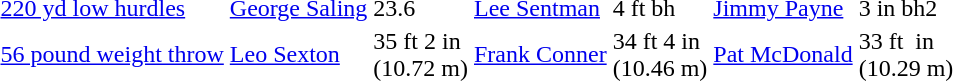<table>
<tr>
<td><a href='#'>220 yd low hurdles</a></td>
<td><a href='#'>George Saling</a></td>
<td>23.6</td>
<td><a href='#'>Lee Sentman</a></td>
<td>4 ft bh</td>
<td><a href='#'>Jimmy Payne</a></td>
<td>3 in bh2</td>
</tr>
<tr>
<td><a href='#'>56 pound weight throw</a></td>
<td><a href='#'>Leo Sexton</a></td>
<td>35 ft 2 in<br>(10.72 m)</td>
<td><a href='#'>Frank Conner</a></td>
<td>34 ft 4 in<br>(10.46 m)</td>
<td><a href='#'>Pat McDonald</a></td>
<td>33 ft  in<br>(10.29 m)</td>
</tr>
</table>
